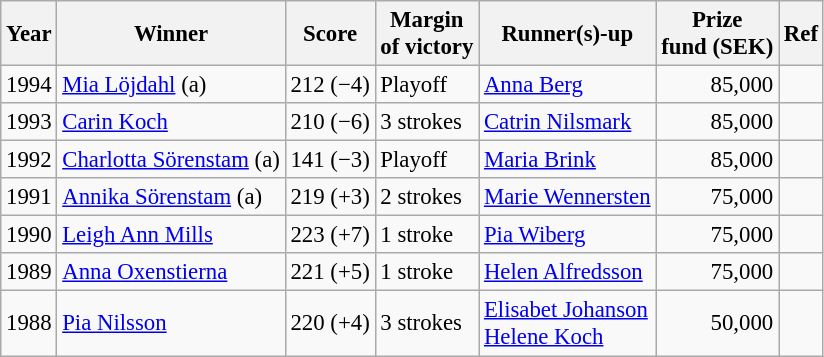<table class=wikitable style="font-size:95%">
<tr>
<th>Year</th>
<th>Winner</th>
<th>Score</th>
<th>Margin<br>of victory</th>
<th>Runner(s)-up</th>
<th>Prize<br>fund (SEK)</th>
<th>Ref</th>
</tr>
<tr>
<td>1994</td>
<td> <a href='#'>Mia Löjdahl</a> (a)</td>
<td align=right>212 (−4)</td>
<td>Playoff</td>
<td> <a href='#'>Anna Berg</a></td>
<td align=right>85,000</td>
<td></td>
</tr>
<tr>
<td>1993</td>
<td> <a href='#'>Carin Koch</a></td>
<td align=right>210 (−6)</td>
<td>3 strokes</td>
<td> <a href='#'>Catrin Nilsmark</a></td>
<td align=right>85,000</td>
<td></td>
</tr>
<tr>
<td>1992</td>
<td> <a href='#'>Charlotta Sörenstam</a> (a)</td>
<td align=right>141 (−3)</td>
<td>Playoff</td>
<td> <a href='#'>Maria Brink</a></td>
<td align=right>85,000</td>
<td></td>
</tr>
<tr>
<td>1991</td>
<td> <a href='#'>Annika Sörenstam</a> (a)</td>
<td align=right>219 (+3)</td>
<td>2 strokes</td>
<td> <a href='#'>Marie Wennersten</a></td>
<td align=right>75,000</td>
<td></td>
</tr>
<tr>
<td>1990</td>
<td> <a href='#'>Leigh Ann Mills</a></td>
<td align=right>223 (+7)</td>
<td>1 stroke</td>
<td> <a href='#'>Pia Wiberg</a></td>
<td align=right>75,000</td>
<td></td>
</tr>
<tr>
<td>1989</td>
<td> <a href='#'>Anna Oxenstierna</a></td>
<td align=right>221 (+5)</td>
<td>1 stroke</td>
<td> <a href='#'>Helen Alfredsson</a></td>
<td align=right>75,000</td>
<td></td>
</tr>
<tr>
<td>1988</td>
<td> <a href='#'>Pia Nilsson</a></td>
<td align=right>220 (+4)</td>
<td>3 strokes</td>
<td> <a href='#'>Elisabet Johanson</a><br> <a href='#'>Helene Koch</a></td>
<td align=right>50,000</td>
<td></td>
</tr>
</table>
